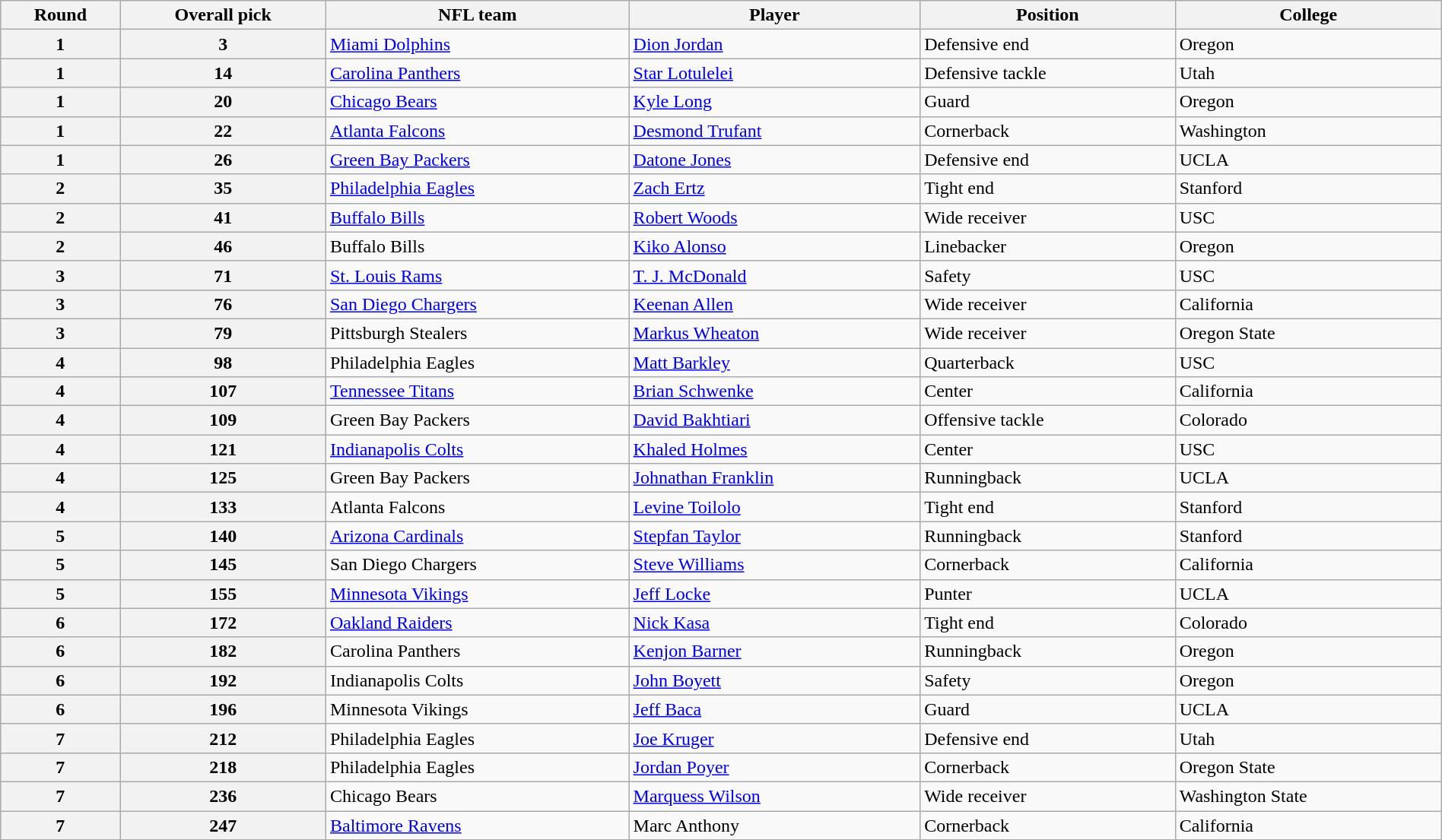<table class="wikitable sortable" style="width: 100%">
<tr>
<th>Round</th>
<th>Overall pick</th>
<th>NFL team</th>
<th>Player</th>
<th>Position</th>
<th>College</th>
</tr>
<tr>
<th>1</th>
<th>3</th>
<td><a href='#'>Miami Dolphins</a></td>
<td><a href='#'>Dion Jordan</a></td>
<td>Defensive end</td>
<td>Oregon</td>
</tr>
<tr>
<th>1</th>
<th>14</th>
<td><a href='#'>Carolina Panthers</a></td>
<td><a href='#'>Star Lotulelei</a></td>
<td>Defensive tackle</td>
<td>Utah</td>
</tr>
<tr>
<th>1</th>
<th>20</th>
<td><a href='#'>Chicago Bears</a></td>
<td><a href='#'>Kyle Long</a></td>
<td>Guard</td>
<td>Oregon</td>
</tr>
<tr>
<th>1</th>
<th>22</th>
<td><a href='#'>Atlanta Falcons</a></td>
<td><a href='#'>Desmond Trufant</a></td>
<td>Cornerback</td>
<td>Washington</td>
</tr>
<tr>
<th>1</th>
<th>26</th>
<td><a href='#'>Green Bay Packers</a></td>
<td><a href='#'>Datone Jones</a></td>
<td>Defensive end</td>
<td>UCLA</td>
</tr>
<tr>
<th>2</th>
<th>35</th>
<td><a href='#'>Philadelphia Eagles</a></td>
<td><a href='#'>Zach Ertz</a></td>
<td>Tight end</td>
<td>Stanford</td>
</tr>
<tr>
<th>2</th>
<th>41</th>
<td><a href='#'>Buffalo Bills</a></td>
<td><a href='#'>Robert Woods</a></td>
<td>Wide receiver</td>
<td>USC</td>
</tr>
<tr>
<th>2</th>
<th>46</th>
<td>Buffalo Bills</td>
<td><a href='#'>Kiko Alonso</a></td>
<td>Linebacker</td>
<td>Oregon</td>
</tr>
<tr>
<th>3</th>
<th>71</th>
<td><a href='#'>St. Louis Rams</a></td>
<td><a href='#'>T. J. McDonald</a></td>
<td>Safety</td>
<td>USC</td>
</tr>
<tr>
<th>3</th>
<th>76</th>
<td><a href='#'>San Diego Chargers</a></td>
<td><a href='#'>Keenan Allen</a></td>
<td>Wide receiver</td>
<td>California</td>
</tr>
<tr>
<th>3</th>
<th>79</th>
<td>Pittsburgh Stealers</td>
<td><a href='#'>Markus Wheaton</a></td>
<td>Wide receiver</td>
<td>Oregon State</td>
</tr>
<tr>
<th>4</th>
<th>98</th>
<td>Philadelphia Eagles</td>
<td><a href='#'>Matt Barkley</a></td>
<td>Quarterback</td>
<td>USC</td>
</tr>
<tr>
<th>4</th>
<th>107</th>
<td><a href='#'>Tennessee Titans</a></td>
<td><a href='#'>Brian Schwenke</a></td>
<td>Center</td>
<td>California</td>
</tr>
<tr>
<th>4</th>
<th>109</th>
<td>Green Bay Packers</td>
<td><a href='#'>David Bakhtiari</a></td>
<td>Offensive tackle</td>
<td>Colorado</td>
</tr>
<tr>
<th>4</th>
<th>121</th>
<td><a href='#'>Indianapolis Colts</a></td>
<td><a href='#'>Khaled Holmes</a></td>
<td>Center</td>
<td>USC</td>
</tr>
<tr>
<th>4</th>
<th>125</th>
<td>Green Bay Packers</td>
<td><a href='#'>Johnathan Franklin</a></td>
<td>Runningback</td>
<td>UCLA</td>
</tr>
<tr>
<th>4</th>
<th>133</th>
<td>Atlanta Falcons</td>
<td><a href='#'>Levine Toilolo</a></td>
<td>Tight end</td>
<td>Stanford</td>
</tr>
<tr>
<th>5</th>
<th>140</th>
<td><a href='#'>Arizona Cardinals</a></td>
<td><a href='#'>Stepfan Taylor</a></td>
<td>Runningback</td>
<td>Stanford</td>
</tr>
<tr>
<th>5</th>
<th>145</th>
<td>San Diego Chargers</td>
<td><a href='#'>Steve Williams</a></td>
<td>Cornerback</td>
<td>California</td>
</tr>
<tr>
<th>5</th>
<th>155</th>
<td><a href='#'>Minnesota Vikings</a></td>
<td><a href='#'>Jeff Locke</a></td>
<td>Punter</td>
<td>UCLA</td>
</tr>
<tr>
<th>6</th>
<th>172</th>
<td><a href='#'>Oakland Raiders</a></td>
<td><a href='#'>Nick Kasa</a></td>
<td>Tight end</td>
<td>Colorado</td>
</tr>
<tr>
<th>6</th>
<th>182</th>
<td>Carolina Panthers</td>
<td><a href='#'>Kenjon Barner</a></td>
<td>Runningback</td>
<td>Oregon</td>
</tr>
<tr>
<th>6</th>
<th>192</th>
<td>Indianapolis Colts</td>
<td><a href='#'>John Boyett</a></td>
<td>Safety</td>
<td>Oregon</td>
</tr>
<tr>
<th>6</th>
<th>196</th>
<td>Minnesota Vikings</td>
<td><a href='#'>Jeff Baca</a></td>
<td>Guard</td>
<td>UCLA</td>
</tr>
<tr>
<th>7</th>
<th>212</th>
<td>Philadelphia Eagles</td>
<td><a href='#'>Joe Kruger</a></td>
<td>Defensive end</td>
<td>Utah</td>
</tr>
<tr>
<th>7</th>
<th>218</th>
<td>Philadelphia Eagles</td>
<td><a href='#'>Jordan Poyer</a></td>
<td>Cornerback</td>
<td>Oregon State</td>
</tr>
<tr>
<th>7</th>
<th>236</th>
<td>Chicago Bears</td>
<td><a href='#'>Marquess Wilson</a></td>
<td>Wide receiver</td>
<td>Washington State</td>
</tr>
<tr>
<th>7</th>
<th>247</th>
<td><a href='#'>Baltimore Ravens</a></td>
<td>Marc Anthony</td>
<td>Cornerback</td>
<td>California</td>
</tr>
<tr>
</tr>
</table>
